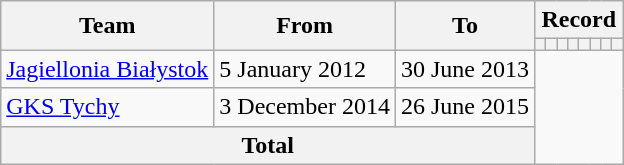<table class="wikitable" style="text-align: center;">
<tr>
<th rowspan="2">Team</th>
<th rowspan="2">From</th>
<th rowspan="2">To</th>
<th colspan="8">Record</th>
</tr>
<tr>
<th></th>
<th></th>
<th></th>
<th></th>
<th></th>
<th></th>
<th></th>
<th></th>
</tr>
<tr>
<td align=left><a href='#'>Jagiellonia Białystok</a></td>
<td align=left>5 January 2012</td>
<td align=left>30 June 2013<br></td>
</tr>
<tr>
<td align=left><a href='#'>GKS Tychy</a></td>
<td align=left>3 December 2014</td>
<td align=left>26 June 2015<br></td>
</tr>
<tr>
<th colspan="3">Total<br></th>
</tr>
</table>
